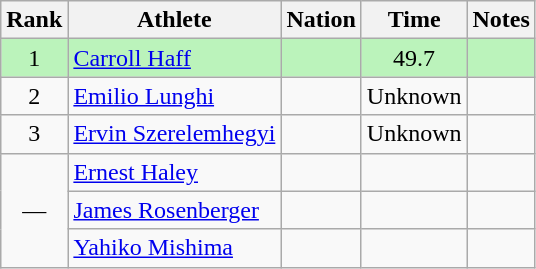<table class="wikitable sortable" style="text-align:center">
<tr>
<th>Rank</th>
<th>Athlete</th>
<th>Nation</th>
<th>Time</th>
<th>Notes</th>
</tr>
<tr bgcolor=bbf3bb>
<td>1</td>
<td align=left><a href='#'>Carroll Haff</a></td>
<td align=left></td>
<td>49.7</td>
<td></td>
</tr>
<tr>
<td>2</td>
<td align=left><a href='#'>Emilio Lunghi</a></td>
<td align=left></td>
<td>Unknown</td>
<td></td>
</tr>
<tr>
<td>3</td>
<td align=left><a href='#'>Ervin Szerelemhegyi</a></td>
<td align=left></td>
<td>Unknown</td>
<td></td>
</tr>
<tr>
<td rowspan=3 data-sort-value=4>—</td>
<td align=left><a href='#'>Ernest Haley</a></td>
<td align=left></td>
<td></td>
<td></td>
</tr>
<tr>
<td align=left><a href='#'>James Rosenberger</a></td>
<td align=left></td>
<td></td>
<td></td>
</tr>
<tr>
<td align=left><a href='#'>Yahiko Mishima</a></td>
<td align=left></td>
<td></td>
<td></td>
</tr>
</table>
